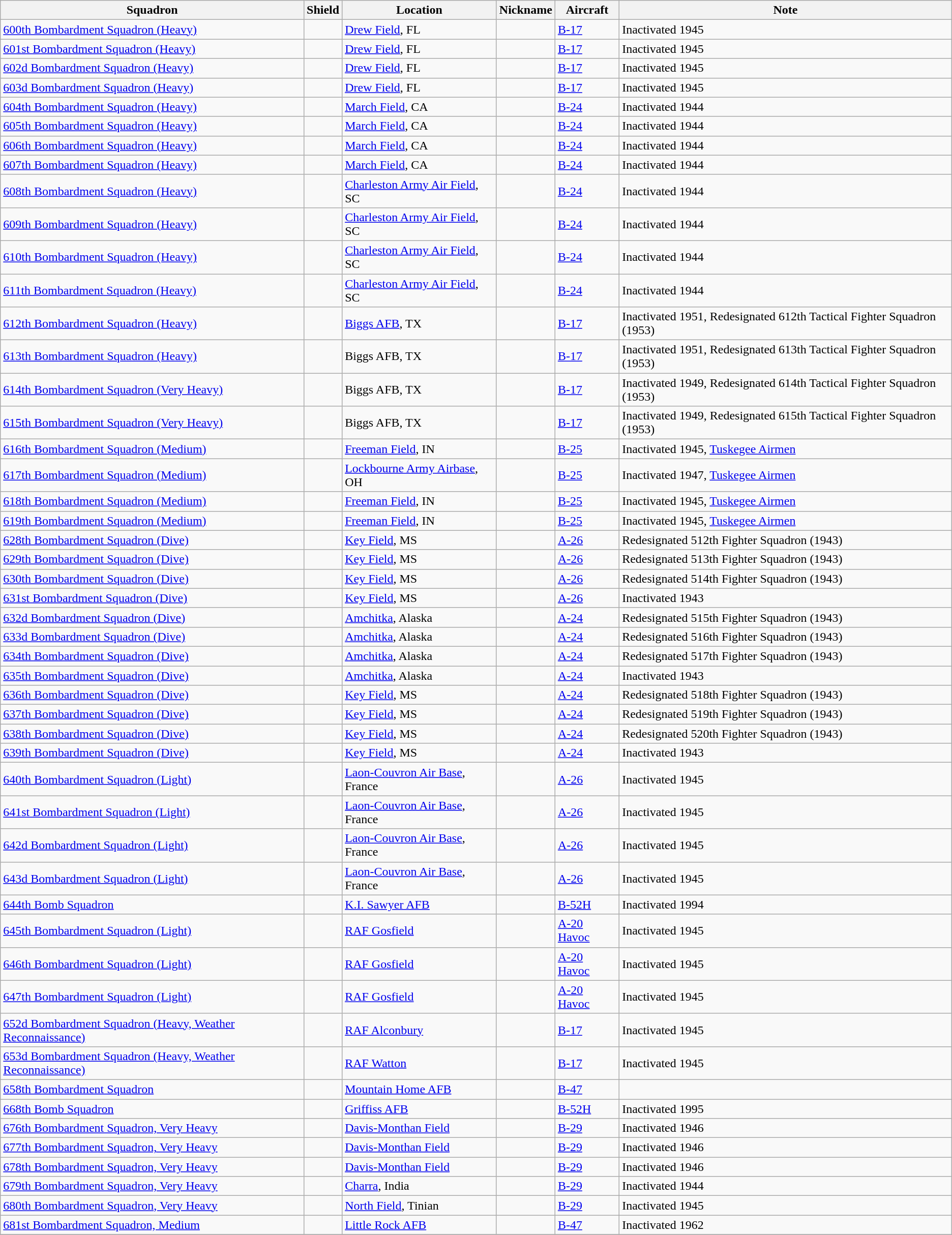<table class="wikitable">
<tr>
<th>Squadron</th>
<th>Shield</th>
<th>Location</th>
<th>Nickname</th>
<th>Aircraft</th>
<th>Note</th>
</tr>
<tr>
<td><a href='#'>600th Bombardment Squadron (Heavy)</a></td>
<td></td>
<td><a href='#'>Drew Field</a>, FL</td>
<td></td>
<td><a href='#'>B-17</a></td>
<td>Inactivated 1945</td>
</tr>
<tr>
<td><a href='#'>601st Bombardment Squadron (Heavy)</a></td>
<td></td>
<td><a href='#'>Drew Field</a>, FL</td>
<td></td>
<td><a href='#'>B-17</a></td>
<td>Inactivated 1945</td>
</tr>
<tr>
<td><a href='#'>602d Bombardment Squadron (Heavy)</a></td>
<td></td>
<td><a href='#'>Drew Field</a>, FL</td>
<td></td>
<td><a href='#'>B-17</a></td>
<td>Inactivated 1945</td>
</tr>
<tr>
<td><a href='#'>603d Bombardment Squadron (Heavy)</a></td>
<td></td>
<td><a href='#'>Drew Field</a>, FL</td>
<td></td>
<td><a href='#'>B-17</a></td>
<td>Inactivated 1945</td>
</tr>
<tr>
<td><a href='#'>604th Bombardment Squadron (Heavy)</a></td>
<td></td>
<td><a href='#'>March Field</a>, CA</td>
<td></td>
<td><a href='#'>B-24</a></td>
<td>Inactivated 1944</td>
</tr>
<tr>
<td><a href='#'>605th Bombardment Squadron (Heavy)</a></td>
<td></td>
<td><a href='#'>March Field</a>, CA</td>
<td></td>
<td><a href='#'>B-24</a></td>
<td>Inactivated 1944</td>
</tr>
<tr>
<td><a href='#'>606th Bombardment Squadron (Heavy)</a></td>
<td></td>
<td><a href='#'>March Field</a>, CA</td>
<td></td>
<td><a href='#'>B-24</a></td>
<td>Inactivated 1944</td>
</tr>
<tr>
<td><a href='#'>607th Bombardment Squadron (Heavy)</a></td>
<td></td>
<td><a href='#'>March Field</a>, CA</td>
<td></td>
<td><a href='#'>B-24</a></td>
<td>Inactivated 1944</td>
</tr>
<tr>
<td><a href='#'>608th Bombardment Squadron (Heavy)</a></td>
<td></td>
<td><a href='#'>Charleston Army Air Field</a>, SC</td>
<td></td>
<td><a href='#'>B-24</a></td>
<td>Inactivated 1944</td>
</tr>
<tr>
<td><a href='#'>609th Bombardment Squadron (Heavy)</a></td>
<td></td>
<td><a href='#'>Charleston Army Air Field</a>, SC</td>
<td></td>
<td><a href='#'>B-24</a></td>
<td>Inactivated 1944</td>
</tr>
<tr>
<td><a href='#'>610th Bombardment Squadron (Heavy)</a></td>
<td></td>
<td><a href='#'>Charleston Army Air Field</a>, SC</td>
<td></td>
<td><a href='#'>B-24</a></td>
<td>Inactivated 1944</td>
</tr>
<tr>
<td><a href='#'>611th Bombardment Squadron (Heavy)</a></td>
<td></td>
<td><a href='#'>Charleston Army Air Field</a>, SC</td>
<td></td>
<td><a href='#'>B-24</a></td>
<td>Inactivated 1944</td>
</tr>
<tr>
<td><a href='#'>612th Bombardment Squadron (Heavy)</a></td>
<td></td>
<td><a href='#'>Biggs AFB</a>, TX</td>
<td></td>
<td><a href='#'>B-17</a></td>
<td>Inactivated 1951, Redesignated 612th Tactical Fighter Squadron (1953)</td>
</tr>
<tr>
<td><a href='#'>613th Bombardment Squadron (Heavy)</a></td>
<td></td>
<td>Biggs AFB, TX</td>
<td></td>
<td><a href='#'>B-17</a></td>
<td>Inactivated 1951, Redesignated 613th Tactical Fighter Squadron (1953)</td>
</tr>
<tr>
<td><a href='#'>614th Bombardment Squadron (Very Heavy)</a></td>
<td></td>
<td>Biggs AFB, TX</td>
<td></td>
<td><a href='#'>B-17</a></td>
<td>Inactivated 1949, Redesignated 614th Tactical Fighter Squadron (1953)</td>
</tr>
<tr>
<td><a href='#'>615th Bombardment Squadron (Very Heavy)</a></td>
<td></td>
<td>Biggs AFB, TX</td>
<td></td>
<td><a href='#'>B-17</a></td>
<td>Inactivated 1949, Redesignated 615th Tactical Fighter Squadron (1953)</td>
</tr>
<tr>
<td><a href='#'>616th Bombardment Squadron (Medium)</a></td>
<td></td>
<td><a href='#'>Freeman Field</a>, IN</td>
<td></td>
<td><a href='#'>B-25</a></td>
<td>Inactivated 1945, <a href='#'>Tuskegee Airmen</a></td>
</tr>
<tr>
<td><a href='#'>617th Bombardment Squadron (Medium)</a></td>
<td></td>
<td><a href='#'>Lockbourne Army Airbase</a>, OH</td>
<td></td>
<td><a href='#'>B-25</a></td>
<td>Inactivated 1947, <a href='#'>Tuskegee Airmen</a></td>
</tr>
<tr>
<td><a href='#'>618th Bombardment Squadron (Medium)</a></td>
<td></td>
<td><a href='#'>Freeman Field</a>, IN</td>
<td></td>
<td><a href='#'>B-25</a></td>
<td>Inactivated 1945, <a href='#'>Tuskegee Airmen</a></td>
</tr>
<tr>
<td><a href='#'>619th Bombardment Squadron (Medium)</a></td>
<td></td>
<td><a href='#'>Freeman Field</a>, IN</td>
<td></td>
<td><a href='#'>B-25</a></td>
<td>Inactivated 1945, <a href='#'>Tuskegee Airmen</a></td>
</tr>
<tr>
<td><a href='#'>628th Bombardment Squadron (Dive)</a></td>
<td></td>
<td><a href='#'>Key Field</a>, MS</td>
<td></td>
<td><a href='#'>A-26</a></td>
<td>Redesignated 512th Fighter Squadron (1943)</td>
</tr>
<tr>
<td><a href='#'>629th Bombardment Squadron (Dive)</a></td>
<td></td>
<td><a href='#'>Key Field</a>, MS</td>
<td></td>
<td><a href='#'>A-26</a></td>
<td>Redesignated 513th Fighter Squadron (1943)</td>
</tr>
<tr>
<td><a href='#'>630th Bombardment Squadron (Dive)</a></td>
<td></td>
<td><a href='#'>Key Field</a>, MS</td>
<td></td>
<td><a href='#'>A-26</a></td>
<td>Redesignated 514th Fighter Squadron (1943)</td>
</tr>
<tr>
<td><a href='#'>631st Bombardment Squadron (Dive)</a></td>
<td></td>
<td><a href='#'>Key Field</a>, MS</td>
<td></td>
<td><a href='#'>A-26</a></td>
<td>Inactivated 1943</td>
</tr>
<tr>
<td><a href='#'>632d Bombardment Squadron (Dive)</a></td>
<td></td>
<td><a href='#'>Amchitka</a>, Alaska</td>
<td></td>
<td><a href='#'>A-24</a></td>
<td>Redesignated 515th Fighter Squadron (1943)</td>
</tr>
<tr>
<td><a href='#'>633d Bombardment Squadron (Dive)</a></td>
<td></td>
<td><a href='#'>Amchitka</a>, Alaska</td>
<td></td>
<td><a href='#'>A-24</a></td>
<td>Redesignated 516th Fighter Squadron (1943)</td>
</tr>
<tr>
<td><a href='#'>634th Bombardment Squadron (Dive)</a></td>
<td></td>
<td><a href='#'>Amchitka</a>, Alaska</td>
<td></td>
<td><a href='#'>A-24</a></td>
<td>Redesignated 517th Fighter Squadron (1943)</td>
</tr>
<tr>
<td><a href='#'>635th Bombardment Squadron (Dive)</a></td>
<td></td>
<td><a href='#'>Amchitka</a>, Alaska</td>
<td></td>
<td><a href='#'>A-24</a></td>
<td>Inactivated 1943</td>
</tr>
<tr>
<td><a href='#'>636th Bombardment Squadron (Dive)</a></td>
<td></td>
<td><a href='#'>Key Field</a>, MS</td>
<td></td>
<td><a href='#'>A-24</a></td>
<td>Redesignated 518th Fighter Squadron (1943)</td>
</tr>
<tr>
<td><a href='#'>637th Bombardment Squadron (Dive)</a></td>
<td></td>
<td><a href='#'>Key Field</a>, MS</td>
<td></td>
<td><a href='#'>A-24</a></td>
<td>Redesignated 519th Fighter Squadron (1943)</td>
</tr>
<tr>
<td><a href='#'>638th Bombardment Squadron (Dive)</a></td>
<td></td>
<td><a href='#'>Key Field</a>, MS</td>
<td></td>
<td><a href='#'>A-24</a></td>
<td>Redesignated 520th Fighter Squadron (1943)</td>
</tr>
<tr>
<td><a href='#'>639th Bombardment Squadron (Dive)</a></td>
<td></td>
<td><a href='#'>Key Field</a>, MS</td>
<td></td>
<td><a href='#'>A-24</a></td>
<td>Inactivated 1943</td>
</tr>
<tr>
<td><a href='#'>640th Bombardment Squadron (Light)</a></td>
<td></td>
<td><a href='#'>Laon-Couvron Air Base</a>, France</td>
<td></td>
<td><a href='#'>A-26</a></td>
<td>Inactivated 1945</td>
</tr>
<tr>
<td><a href='#'>641st Bombardment Squadron (Light)</a></td>
<td></td>
<td><a href='#'>Laon-Couvron Air Base</a>, France</td>
<td></td>
<td><a href='#'>A-26</a></td>
<td>Inactivated 1945</td>
</tr>
<tr>
<td><a href='#'>642d Bombardment Squadron (Light)</a></td>
<td></td>
<td><a href='#'>Laon-Couvron Air Base</a>, France</td>
<td></td>
<td><a href='#'>A-26</a></td>
<td>Inactivated 1945</td>
</tr>
<tr>
<td><a href='#'>643d Bombardment Squadron (Light)</a></td>
<td></td>
<td><a href='#'>Laon-Couvron Air Base</a>, France</td>
<td></td>
<td><a href='#'>A-26</a></td>
<td>Inactivated 1945</td>
</tr>
<tr>
<td><a href='#'>644th Bomb Squadron</a></td>
<td></td>
<td><a href='#'>K.I. Sawyer AFB</a></td>
<td></td>
<td><a href='#'>B-52H</a></td>
<td>Inactivated 1994</td>
</tr>
<tr>
<td><a href='#'>645th Bombardment Squadron (Light)</a></td>
<td></td>
<td><a href='#'>RAF Gosfield</a></td>
<td></td>
<td><a href='#'>A-20 Havoc</a></td>
<td>Inactivated 1945</td>
</tr>
<tr>
<td><a href='#'>646th Bombardment Squadron (Light)</a></td>
<td></td>
<td><a href='#'>RAF Gosfield</a></td>
<td></td>
<td><a href='#'>A-20 Havoc</a></td>
<td>Inactivated 1945</td>
</tr>
<tr>
<td><a href='#'>647th Bombardment Squadron (Light)</a></td>
<td></td>
<td><a href='#'>RAF Gosfield</a></td>
<td></td>
<td><a href='#'>A-20 Havoc</a></td>
<td>Inactivated 1945</td>
</tr>
<tr>
<td><a href='#'>652d Bombardment Squadron (Heavy, Weather Reconnaissance)</a></td>
<td></td>
<td><a href='#'>RAF Alconbury</a></td>
<td></td>
<td><a href='#'>B-17</a></td>
<td>Inactivated 1945</td>
</tr>
<tr>
<td><a href='#'>653d Bombardment Squadron (Heavy, Weather Reconnaissance)</a></td>
<td></td>
<td><a href='#'>RAF Watton</a></td>
<td></td>
<td><a href='#'>B-17</a></td>
<td>Inactivated 1945</td>
</tr>
<tr>
<td><a href='#'>658th Bombardment Squadron</a></td>
<td></td>
<td><a href='#'>Mountain Home AFB</a></td>
<td></td>
<td><a href='#'>B-47</a></td>
<td></td>
</tr>
<tr>
<td><a href='#'>668th Bomb Squadron</a></td>
<td></td>
<td><a href='#'>Griffiss AFB</a></td>
<td></td>
<td><a href='#'>B-52H</a></td>
<td>Inactivated 1995</td>
</tr>
<tr>
<td><a href='#'>676th Bombardment Squadron, Very Heavy</a></td>
<td></td>
<td><a href='#'>Davis-Monthan Field</a></td>
<td></td>
<td><a href='#'>B-29</a></td>
<td>Inactivated 1946</td>
</tr>
<tr>
<td><a href='#'>677th Bombardment Squadron, Very Heavy</a></td>
<td></td>
<td><a href='#'>Davis-Monthan Field</a></td>
<td></td>
<td><a href='#'>B-29</a></td>
<td>Inactivated 1946</td>
</tr>
<tr>
<td><a href='#'>678th Bombardment Squadron, Very Heavy</a></td>
<td></td>
<td><a href='#'>Davis-Monthan Field</a></td>
<td></td>
<td><a href='#'>B-29</a></td>
<td>Inactivated 1946</td>
</tr>
<tr>
<td><a href='#'>679th Bombardment Squadron, Very Heavy</a></td>
<td></td>
<td><a href='#'>Charra</a>, India</td>
<td></td>
<td><a href='#'>B-29</a></td>
<td>Inactivated 1944</td>
</tr>
<tr>
<td><a href='#'>680th Bombardment Squadron, Very Heavy</a></td>
<td></td>
<td><a href='#'>North Field</a>, Tinian</td>
<td></td>
<td><a href='#'>B-29</a></td>
<td>Inactivated 1945</td>
</tr>
<tr>
<td><a href='#'>681st Bombardment Squadron, Medium</a></td>
<td></td>
<td><a href='#'>Little Rock AFB</a></td>
<td></td>
<td><a href='#'>B-47</a></td>
<td>Inactivated 1962</td>
</tr>
<tr>
</tr>
</table>
